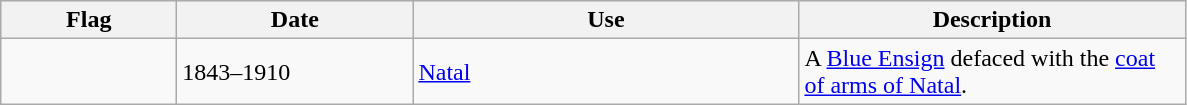<table class="wikitable">
<tr style="background:#efefef;">
<th style="width:110px;">Flag</th>
<th style="width:150px;">Date</th>
<th style="width:250px;">Use</th>
<th style="width:250px;">Description</th>
</tr>
<tr>
<td></td>
<td>1843–1910</td>
<td><a href='#'>Natal</a></td>
<td>A <a href='#'>Blue Ensign</a> defaced with the <a href='#'>coat of arms of Natal</a>.</td>
</tr>
</table>
